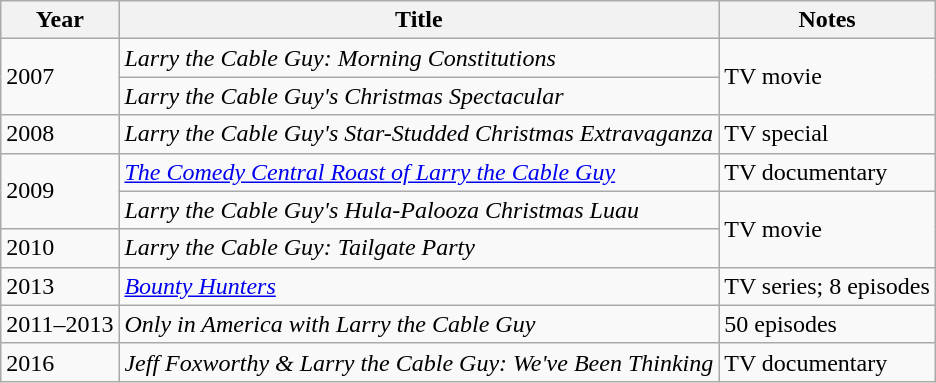<table class="wikitable sortable">
<tr>
<th>Year</th>
<th>Title</th>
<th class="unsortable">Notes</th>
</tr>
<tr>
<td rowspan="2">2007</td>
<td><em>Larry the Cable Guy: Morning Constitutions</em></td>
<td rowspan="2">TV movie</td>
</tr>
<tr>
<td><em>Larry the Cable Guy's Christmas Spectacular</em></td>
</tr>
<tr>
<td>2008</td>
<td><em>Larry the Cable Guy's Star-Studded Christmas Extravaganza</em></td>
<td>TV special</td>
</tr>
<tr>
<td rowspan="2">2009</td>
<td><em><a href='#'>The Comedy Central Roast of Larry the Cable Guy</a></em></td>
<td>TV documentary</td>
</tr>
<tr>
<td><em>Larry the Cable Guy's Hula-Palooza Christmas Luau</em></td>
<td rowspan="2">TV movie</td>
</tr>
<tr>
<td>2010</td>
<td><em>Larry the Cable Guy: Tailgate Party</em></td>
</tr>
<tr>
<td>2013</td>
<td><em><a href='#'>Bounty Hunters</a></em></td>
<td>TV series; 8 episodes</td>
</tr>
<tr>
<td>2011–2013</td>
<td><em>Only in America with Larry the Cable Guy</em></td>
<td>50 episodes</td>
</tr>
<tr>
<td>2016</td>
<td><em>Jeff Foxworthy & Larry the Cable Guy: We've Been Thinking</em></td>
<td>TV documentary</td>
</tr>
</table>
